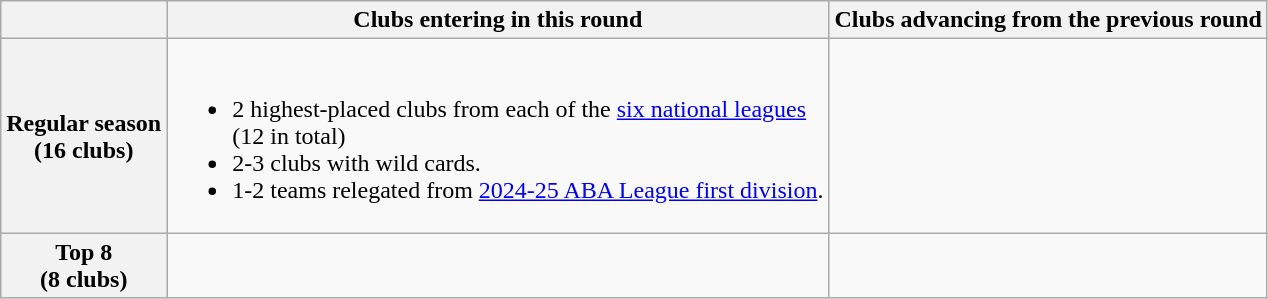<table class="wikitable">
<tr>
<th></th>
<th>Clubs entering in this round</th>
<th>Clubs advancing from the previous round</th>
</tr>
<tr>
<th>Regular season<br>(16 clubs)</th>
<td><br><ul><li>2 highest-placed clubs from each of the <a href='#'>six national leagues</a> <br>(12 in total)</li><li>2-3 clubs with wild cards.</li><li>1-2 teams relegated from <a href='#'>2024-25 ABA League first division</a>.</li></ul></td>
<td></td>
</tr>
<tr>
<th>Top 8<br>(8 clubs)</th>
<td></td>
<td></td>
</tr>
</table>
